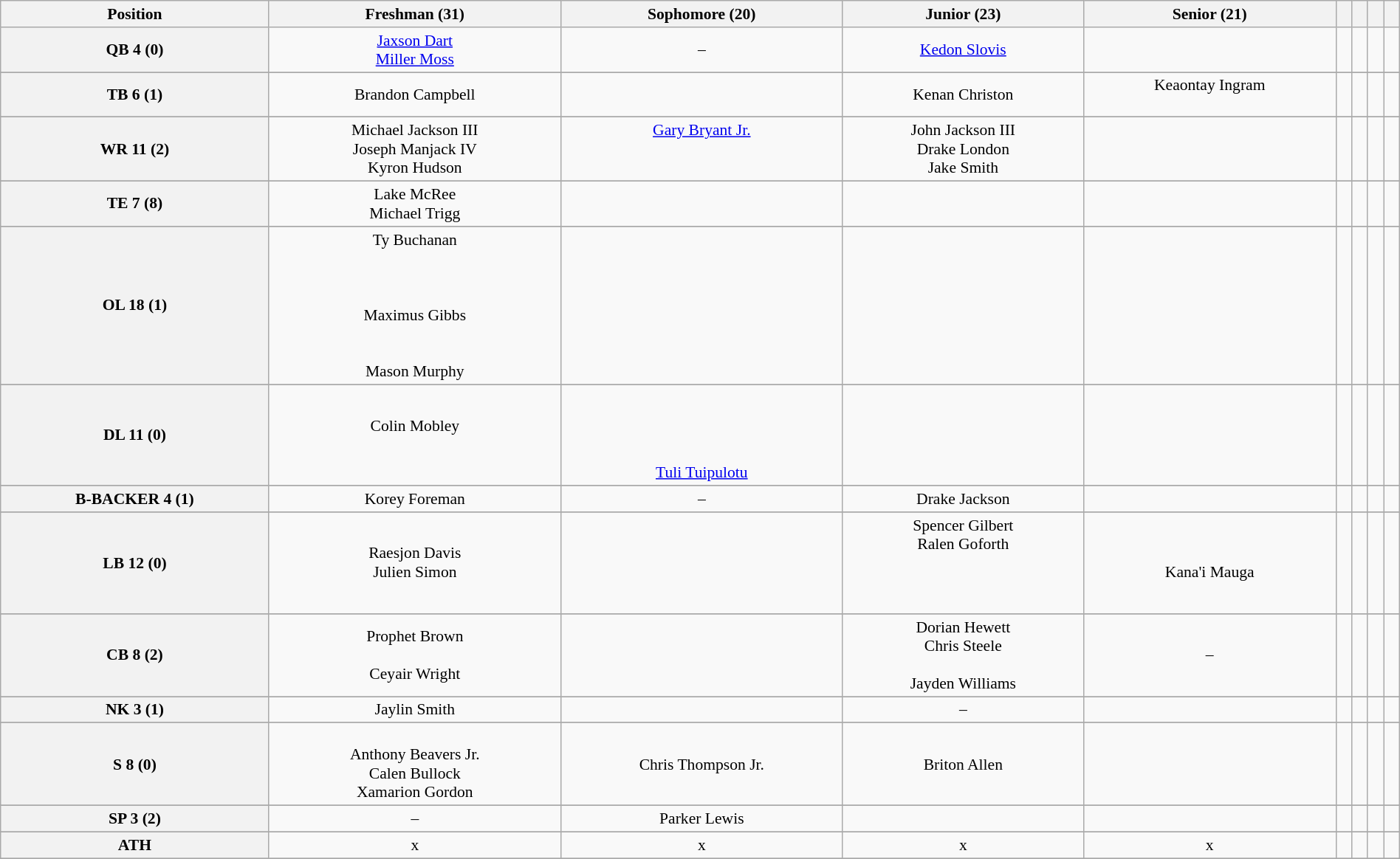<table class="wikitable collapsible collapsed" style="font-size:90%;" width=100%>
<tr>
<th>Position</th>
<th>Freshman (31)</th>
<th>Sophomore (20)</th>
<th>Junior (23)</th>
<th>Senior (21)</th>
<th></th>
<th></th>
<th></th>
<th></th>
</tr>
<tr align="center">
<th>QB 4 (0)</th>
<td><a href='#'>Jaxson Dart</a> <br> <a href='#'>Miller Moss</a></td>
<td>–</td>
<td><a href='#'>Kedon Slovis</a></td>
<td></td>
<td></td>
<td></td>
<td></td>
<td></td>
</tr>
<tr>
</tr>
<tr align="center">
<th>TB 6 (1)</th>
<td>Brandon Campbell</td>
<td></td>
<td>Kenan Christon</td>
<td>Keaontay Ingram <br>  <br> </td>
<td></td>
<td></td>
<td></td>
<td></td>
</tr>
<tr>
</tr>
<tr align="center">
<th>WR 11 (2)</th>
<td>Michael Jackson III <br> Joseph Manjack IV <br> Kyron Hudson</td>
<td><a href='#'>Gary Bryant Jr.</a> <br>  <br>  <br> </td>
<td>John Jackson III <br> Drake London <br> Jake Smith</td>
<td></td>
<td> <br> </td>
<td></td>
<td></td>
<td></td>
</tr>
<tr>
</tr>
<tr align="center">
<th>TE 7 (8)</th>
<td>Lake McRee <br> Michael Trigg</td>
<td> <br> </td>
<td></td>
<td> <br> </td>
<td></td>
<td></td>
<td></td>
<td></td>
</tr>
<tr>
</tr>
<tr align="center">
<th>OL 18 (1)</th>
<td>Ty Buchanan <br>  <br>  <br>  <br> Maximus Gibbs <br>  <br>  <br> Mason Murphy <br> </td>
<td> <br> </td>
<td> <br> </td>
<td> <br>  <br>  <br>  <br> </td>
<td></td>
<td></td>
<td></td>
<td></td>
</tr>
<tr>
</tr>
<tr align="center">
<th>DL 11 (0)</th>
<td>Colin Mobley <br>  <br> </td>
<td> <br>  <br>  <br>  <br> <a href='#'>Tuli Tuipulotu</a></td>
<td></td>
<td> <br> </td>
<td></td>
<td></td>
<td></td>
<td></td>
</tr>
<tr>
</tr>
<tr align="center">
<th>B-BACKER 4 (1)</th>
<td>Korey Foreman</td>
<td>–</td>
<td>Drake Jackson</td>
<td> <br> </td>
<td></td>
<td></td>
<td></td>
<td></td>
</tr>
<tr>
</tr>
<tr align="center">
<th>LB 12 (0)</th>
<td>Raesjon Davis <br> Julien Simon</td>
<td> <br> </td>
<td>Spencer Gilbert <br> Ralen Goforth <br>  <br>  <br>  <br> </td>
<td> <br> Kana'i Mauga</td>
<td></td>
<td></td>
<td></td>
<td></td>
</tr>
<tr>
</tr>
<tr align="center">
<th>CB 8 (2)</th>
<td>Prophet Brown <br>  <br> Ceyair Wright</td>
<td></td>
<td>Dorian Hewett <br> Chris Steele <br>  <br> Jayden Williams</td>
<td>–</td>
<td> <br> </td>
<td></td>
<td></td>
<td></td>
</tr>
<tr>
</tr>
<tr align="center">
<th>NK 3 (1)</th>
<td>Jaylin Smith</td>
<td></td>
<td>–</td>
<td></td>
<td></td>
<td></td>
<td></td>
<td></td>
</tr>
<tr>
</tr>
<tr align="center">
<th>S 8 (0)</th>
<td> <br> Anthony Beavers Jr. <br> Calen Bullock <br> Xamarion Gordon</td>
<td>Chris Thompson Jr.</td>
<td>Briton Allen <br> </td>
<td></td>
<td></td>
<td></td>
<td></td>
<td></td>
</tr>
<tr>
</tr>
<tr align="center">
<th>SP 3 (2)</th>
<td>–</td>
<td>Parker Lewis</td>
<td></td>
<td></td>
<td> <br> </td>
<td></td>
<td></td>
<td></td>
</tr>
<tr>
</tr>
<tr align="center">
<th>ATH </th>
<td>x</td>
<td>x</td>
<td>x</td>
<td>x</td>
<td></td>
<td></td>
<td></td>
<td></td>
</tr>
<tr>
</tr>
</table>
